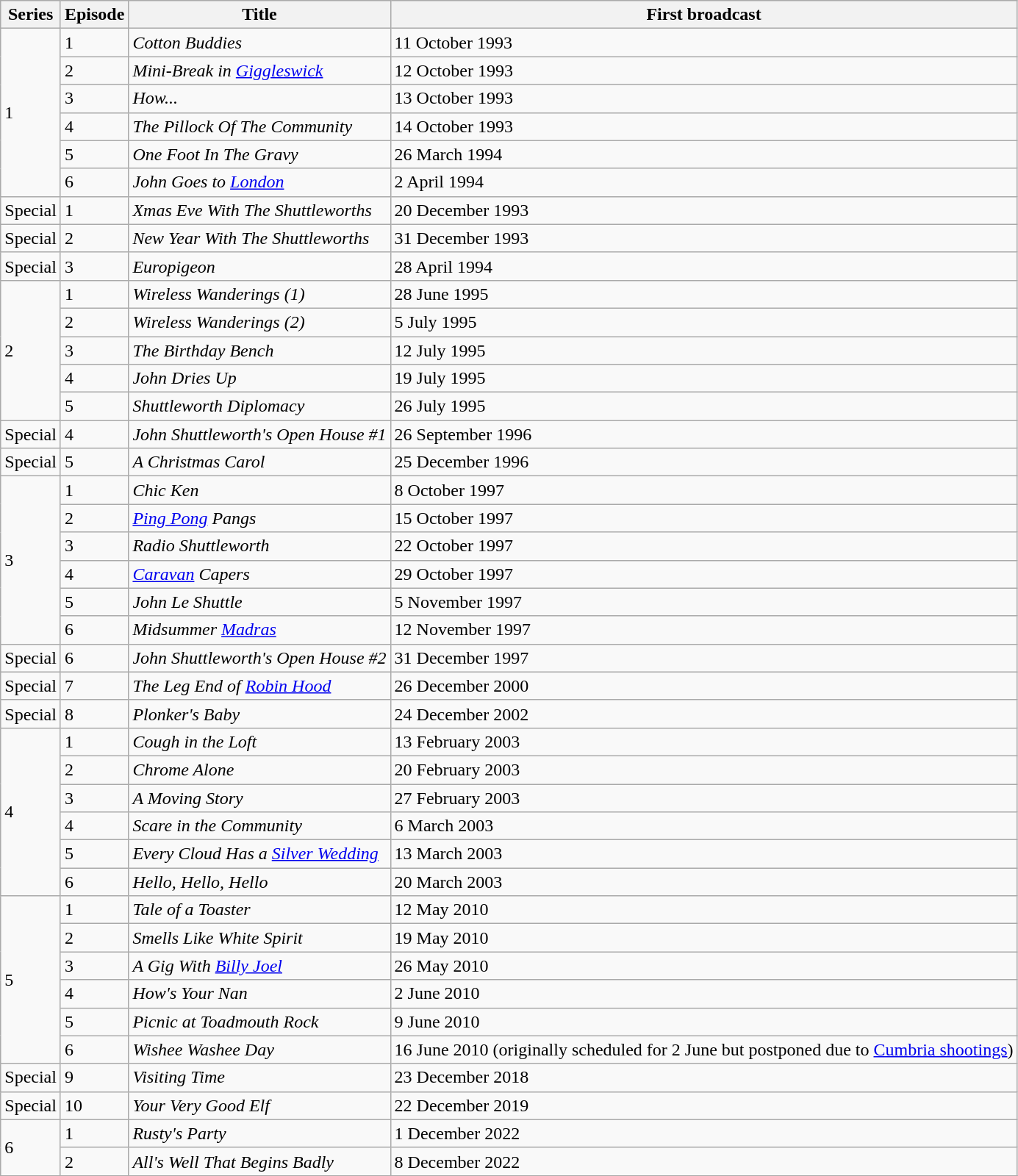<table class="wikitable">
<tr>
<th>Series</th>
<th>Episode</th>
<th>Title</th>
<th>First broadcast</th>
</tr>
<tr>
<td rowspan="6">1</td>
<td>1</td>
<td><em>Cotton Buddies</em></td>
<td>11 October 1993</td>
</tr>
<tr>
<td>2</td>
<td><em>Mini-Break in <a href='#'>Giggleswick</a></em></td>
<td>12 October 1993</td>
</tr>
<tr>
<td>3</td>
<td><em>How...</em></td>
<td>13 October 1993</td>
</tr>
<tr>
<td>4</td>
<td><em>The Pillock Of The Community</em></td>
<td>14 October 1993</td>
</tr>
<tr>
<td>5</td>
<td><em>One Foot In The Gravy</em></td>
<td>26 March 1994</td>
</tr>
<tr>
<td>6</td>
<td><em>John Goes to <a href='#'>London</a></em></td>
<td>2 April 1994</td>
</tr>
<tr>
<td>Special</td>
<td>1</td>
<td><em>Xmas Eve With The Shuttleworths</em></td>
<td>20 December 1993</td>
</tr>
<tr>
<td>Special</td>
<td>2</td>
<td><em>New Year With The Shuttleworths</em></td>
<td>31 December 1993</td>
</tr>
<tr>
<td>Special</td>
<td>3</td>
<td><em>Europigeon</em></td>
<td>28 April 1994</td>
</tr>
<tr>
<td rowspan="5">2</td>
<td>1</td>
<td><em>Wireless Wanderings (1)</em></td>
<td>28 June 1995</td>
</tr>
<tr>
<td>2</td>
<td><em>Wireless Wanderings (2)</em></td>
<td>5 July 1995</td>
</tr>
<tr>
<td>3</td>
<td><em>The Birthday Bench</em></td>
<td>12 July 1995</td>
</tr>
<tr>
<td>4</td>
<td><em>John Dries Up</em></td>
<td>19 July 1995</td>
</tr>
<tr>
<td>5</td>
<td><em>Shuttleworth Diplomacy</em></td>
<td>26 July 1995</td>
</tr>
<tr>
<td>Special</td>
<td>4</td>
<td><em>John Shuttleworth's Open House #1</em></td>
<td>26 September 1996</td>
</tr>
<tr>
<td>Special</td>
<td>5</td>
<td><em>A Christmas Carol</em></td>
<td>25 December 1996</td>
</tr>
<tr>
<td rowspan="6">3</td>
<td>1</td>
<td><em>Chic Ken</em></td>
<td>8 October 1997</td>
</tr>
<tr>
<td>2</td>
<td><em><a href='#'>Ping Pong</a> Pangs</em></td>
<td>15 October 1997</td>
</tr>
<tr>
<td>3</td>
<td><em>Radio Shuttleworth</em></td>
<td>22 October 1997</td>
</tr>
<tr>
<td>4</td>
<td><em><a href='#'>Caravan</a> Capers</em></td>
<td>29 October 1997</td>
</tr>
<tr>
<td>5</td>
<td><em>John Le Shuttle</em></td>
<td>5 November 1997</td>
</tr>
<tr>
<td>6</td>
<td><em>Midsummer <a href='#'>Madras</a></em></td>
<td>12 November 1997</td>
</tr>
<tr>
<td>Special</td>
<td>6</td>
<td><em>John Shuttleworth's Open House #2</em></td>
<td>31 December 1997</td>
</tr>
<tr>
<td>Special</td>
<td>7</td>
<td><em>The Leg End of <a href='#'>Robin Hood</a></em></td>
<td>26 December 2000</td>
</tr>
<tr>
<td>Special</td>
<td>8</td>
<td><em>Plonker's Baby</em></td>
<td>24 December 2002</td>
</tr>
<tr>
<td rowspan="6">4</td>
<td>1</td>
<td><em>Cough in the Loft</em></td>
<td>13 February 2003</td>
</tr>
<tr>
<td>2</td>
<td><em>Chrome Alone</em></td>
<td>20 February 2003</td>
</tr>
<tr>
<td>3</td>
<td><em>A Moving Story</em></td>
<td>27 February 2003</td>
</tr>
<tr>
<td>4</td>
<td><em>Scare in the Community</em></td>
<td>6 March 2003</td>
</tr>
<tr>
<td>5</td>
<td><em>Every Cloud Has a <a href='#'>Silver Wedding</a></em></td>
<td>13 March 2003</td>
</tr>
<tr>
<td>6</td>
<td><em>Hello, Hello, Hello</em></td>
<td>20 March 2003</td>
</tr>
<tr>
<td rowspan="6">5</td>
<td>1</td>
<td><em>Tale of a Toaster</em></td>
<td>12 May 2010</td>
</tr>
<tr>
<td>2</td>
<td><em>Smells Like White Spirit</em></td>
<td>19 May 2010</td>
</tr>
<tr>
<td>3</td>
<td><em>A Gig With <a href='#'>Billy Joel</a></em></td>
<td>26 May 2010</td>
</tr>
<tr>
<td>4</td>
<td><em>How's Your Nan</em></td>
<td>2 June 2010</td>
</tr>
<tr>
<td>5</td>
<td><em>Picnic at Toadmouth Rock</em></td>
<td>9 June 2010</td>
</tr>
<tr>
<td>6</td>
<td><em>Wishee Washee Day</em></td>
<td>16 June 2010 (originally scheduled for 2 June but postponed due to <a href='#'>Cumbria shootings</a>)</td>
</tr>
<tr>
<td>Special</td>
<td>9</td>
<td><em>Visiting Time</em></td>
<td>23 December 2018</td>
</tr>
<tr>
<td>Special</td>
<td>10</td>
<td><em>Your Very Good Elf</em></td>
<td>22 December 2019</td>
</tr>
<tr>
<td rowspan="2">6</td>
<td>1</td>
<td><em>Rusty's Party</em></td>
<td>1 December 2022</td>
</tr>
<tr>
<td>2</td>
<td><em>All's Well That Begins Badly</em></td>
<td>8 December 2022</td>
</tr>
<tr>
</tr>
</table>
